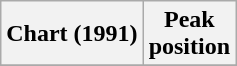<table class="wikitable">
<tr>
<th>Chart (1991)</th>
<th>Peak<br>position</th>
</tr>
<tr>
</tr>
</table>
